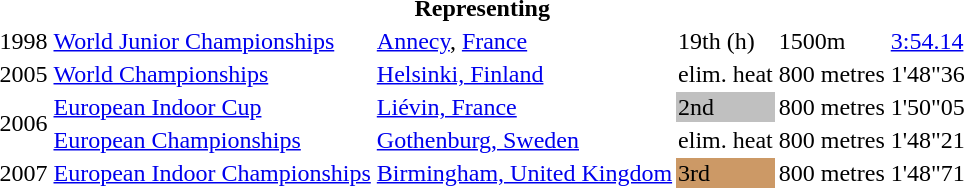<table>
<tr>
<th colspan="6">Representing </th>
</tr>
<tr>
<td>1998</td>
<td><a href='#'>World Junior Championships</a></td>
<td><a href='#'>Annecy</a>, <a href='#'>France</a></td>
<td>19th (h)</td>
<td>1500m</td>
<td><a href='#'>3:54.14</a></td>
</tr>
<tr>
<td>2005</td>
<td><a href='#'>World Championships</a></td>
<td><a href='#'>Helsinki, Finland</a></td>
<td>elim. heat</td>
<td>800 metres</td>
<td>1'48"36</td>
</tr>
<tr>
<td rowspan=2>2006</td>
<td><a href='#'>European Indoor Cup</a></td>
<td><a href='#'>Liévin, France</a></td>
<td bgcolor=silver>2nd</td>
<td>800 metres</td>
<td>1'50"05 </td>
</tr>
<tr>
<td><a href='#'>European Championships</a></td>
<td><a href='#'>Gothenburg, Sweden</a></td>
<td>elim. heat</td>
<td>800 metres</td>
<td>1'48"21</td>
</tr>
<tr>
<td>2007</td>
<td><a href='#'>European Indoor Championships</a></td>
<td><a href='#'>Birmingham, United Kingdom</a></td>
<td bgcolor=cc9966>3rd</td>
<td>800 metres</td>
<td>1'48"71 </td>
</tr>
</table>
